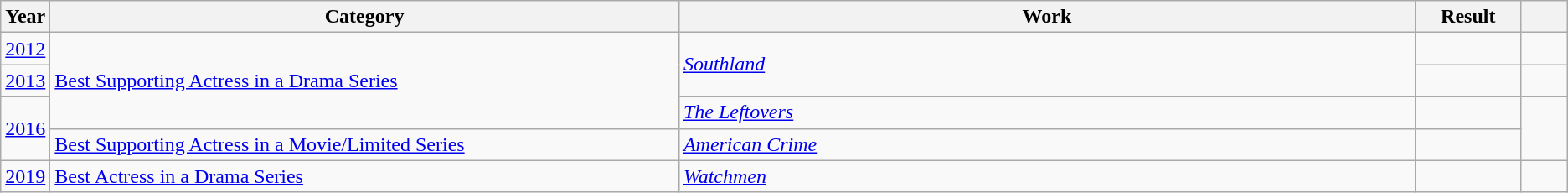<table class=wikitable>
<tr>
<th scope="col" style="width:1em;">Year</th>
<th scope="col" style="width:33em;">Category</th>
<th scope="col" style="width:39em;">Work</th>
<th scope="col" style="width:5em;">Result</th>
<th scope="col" style="width:2em;"></th>
</tr>
<tr>
<td><a href='#'>2012</a></td>
<td rowspan=3><a href='#'>Best Supporting Actress in a Drama Series</a></td>
<td rowspan=2><em><a href='#'>Southland</a></em></td>
<td></td>
<td style="text-align:center;"></td>
</tr>
<tr>
<td><a href='#'>2013</a></td>
<td></td>
<td style="text-align:center;"></td>
</tr>
<tr>
<td rowspan="2"><a href='#'>2016</a></td>
<td><em><a href='#'>The Leftovers</a></em></td>
<td></td>
<td rowspan="2" style="text-align:center;"></td>
</tr>
<tr>
<td><a href='#'>Best Supporting Actress in a Movie/Limited Series</a></td>
<td><em><a href='#'>American Crime</a></em></td>
<td></td>
</tr>
<tr>
<td><a href='#'>2019</a></td>
<td><a href='#'>Best Actress in a Drama Series</a></td>
<td><em><a href='#'>Watchmen</a></em></td>
<td></td>
<td style="text-align:center;"></td>
</tr>
</table>
